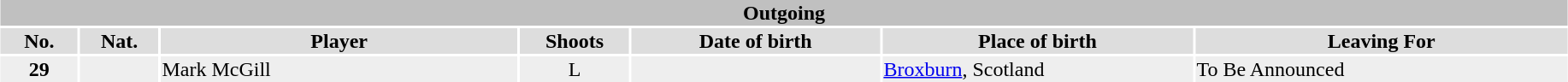<table class="toccolours"  style="width:97%; clear:both; margin:1.5em auto; text-align:center;">
<tr>
<th colspan="11" style="background:silver; color:black;">Outgoing</th>
</tr>
<tr style="background:#ddd;">
<th width="5%">No.</th>
<th width="5%">Nat.</th>
<th !width="22%">Player</th>
<th width="7%">Shoots</th>
<th width="16%">Date of birth</th>
<th width="20%">Place of birth</th>
<th width="24%">Leaving For</th>
</tr>
<tr style="background:#eee;">
<td><strong>29</strong></td>
<td></td>
<td align="left">Mark McGill</td>
<td>L</td>
<td align="left"></td>
<td align="left"><a href='#'>Broxburn</a>, Scotland</td>
<td align="left">To Be Announced</td>
</tr>
</table>
